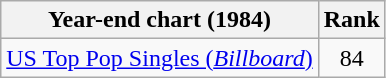<table class="wikitable sortable">
<tr>
<th>Year-end chart (1984)</th>
<th>Rank</th>
</tr>
<tr>
<td><a href='#'>US Top Pop Singles (<em>Billboard</em>)</a></td>
<td align="center">84</td>
</tr>
</table>
